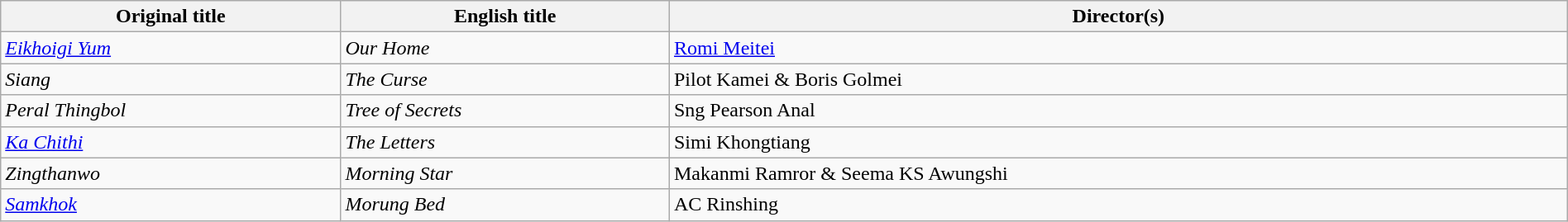<table class="sortable wikitable" style="width:100%; margin-bottom:4px" cellpadding="5">
<tr>
<th scope="col">Original title</th>
<th scope="col">English title</th>
<th scope="col">Director(s)</th>
</tr>
<tr>
<td><em><a href='#'>Eikhoigi Yum</a></em></td>
<td><em>Our Home</em></td>
<td><a href='#'>Romi Meitei</a></td>
</tr>
<tr>
<td><em>Siang</em></td>
<td><em>The Curse</em></td>
<td>Pilot Kamei & Boris Golmei</td>
</tr>
<tr>
<td><em>Peral Thingbol</em></td>
<td><em>Tree of Secrets</em></td>
<td>Sng Pearson Anal</td>
</tr>
<tr>
<td><em><a href='#'>Ka Chithi</a></em></td>
<td><em>The Letters</em></td>
<td>Simi Khongtiang</td>
</tr>
<tr>
<td><em>Zingthanwo</em></td>
<td><em>Morning Star</em></td>
<td>Makanmi Ramror & Seema KS Awungshi</td>
</tr>
<tr>
<td><em><a href='#'>Samkhok</a></em></td>
<td><em>Morung Bed</em></td>
<td>AC Rinshing</td>
</tr>
</table>
